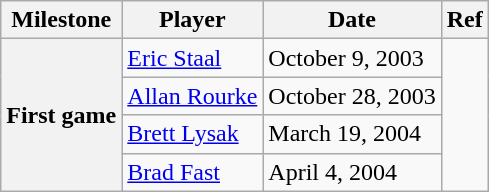<table class="wikitable">
<tr>
<th scope="col">Milestone</th>
<th scope="col">Player</th>
<th scope="col">Date</th>
<th scope="col">Ref</th>
</tr>
<tr>
<th rowspan=4>First game</th>
<td><a href='#'>Eric Staal</a></td>
<td>October 9, 2003</td>
<td rowspan=4></td>
</tr>
<tr>
<td><a href='#'>Allan Rourke</a></td>
<td>October 28, 2003</td>
</tr>
<tr>
<td><a href='#'>Brett Lysak</a></td>
<td>March 19, 2004</td>
</tr>
<tr>
<td><a href='#'>Brad Fast</a></td>
<td>April 4, 2004</td>
</tr>
</table>
